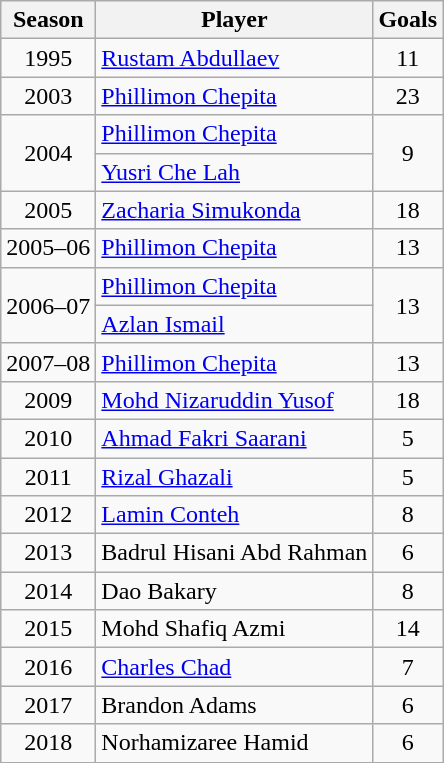<table class="wikitable">
<tr>
<th style="background:; color:; text-align:center;">Season</th>
<th style="background:; color:; text-align:center;">Player</th>
<th style="background:; color:; text-align:center;">Goals</th>
</tr>
<tr>
<td align=center>1995</td>
<td> <a href='#'>Rustam Abdullaev</a></td>
<td align=center>11</td>
</tr>
<tr>
<td align=center>2003</td>
<td> <a href='#'>Phillimon Chepita</a></td>
<td align=center>23</td>
</tr>
<tr>
<td align=center rowspan=2>2004</td>
<td> <a href='#'>Phillimon Chepita</a></td>
<td align=center rowspan=2>9</td>
</tr>
<tr>
<td> <a href='#'>Yusri Che Lah</a></td>
</tr>
<tr>
<td align=center>2005</td>
<td> <a href='#'>Zacharia Simukonda</a></td>
<td align=center>18</td>
</tr>
<tr>
<td align=center>2005–06</td>
<td> <a href='#'>Phillimon Chepita</a></td>
<td align=center>13</td>
</tr>
<tr>
<td align=center rowspan=2>2006–07</td>
<td> <a href='#'>Phillimon Chepita</a></td>
<td align=center rowspan=2>13</td>
</tr>
<tr>
<td> <a href='#'>Azlan Ismail</a></td>
</tr>
<tr>
<td align=center>2007–08</td>
<td> <a href='#'>Phillimon Chepita</a></td>
<td align=center>13</td>
</tr>
<tr>
<td align=center>2009</td>
<td> <a href='#'>Mohd Nizaruddin Yusof</a></td>
<td align=center>18</td>
</tr>
<tr>
<td align=center>2010</td>
<td> <a href='#'>Ahmad Fakri Saarani</a></td>
<td align=center>5</td>
</tr>
<tr>
<td align=center>2011</td>
<td> <a href='#'>Rizal Ghazali</a></td>
<td align=center>5</td>
</tr>
<tr>
<td align=center>2012</td>
<td> <a href='#'>Lamin Conteh</a></td>
<td align=center>8</td>
</tr>
<tr>
<td align=center>2013</td>
<td> Badrul Hisani Abd Rahman</td>
<td align=center>6</td>
</tr>
<tr>
<td align=center>2014</td>
<td> Dao Bakary</td>
<td align=center>8</td>
</tr>
<tr>
<td align=center>2015</td>
<td> Mohd Shafiq Azmi</td>
<td align=center>14</td>
</tr>
<tr>
<td align=center>2016</td>
<td> <a href='#'>Charles Chad</a></td>
<td align=center>7</td>
</tr>
<tr>
<td align=center>2017</td>
<td> Brandon Adams</td>
<td align=center>6</td>
</tr>
<tr>
<td align=center>2018</td>
<td> Norhamizaree Hamid</td>
<td align=center>6</td>
</tr>
<tr>
</tr>
</table>
